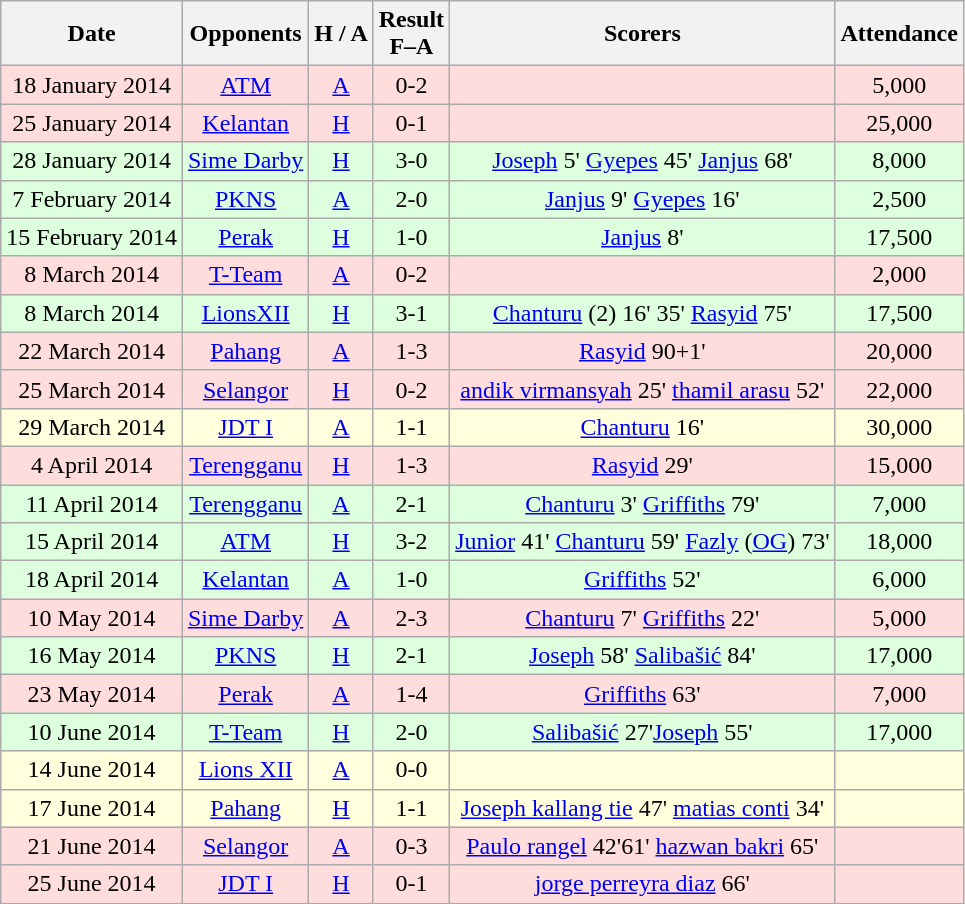<table class="wikitable" style="text-align:center">
<tr>
<th>Date</th>
<th>Opponents</th>
<th>H / A</th>
<th>Result<br>F–A</th>
<th>Scorers</th>
<th>Attendance</th>
</tr>
<tr bgcolor="#ffdddd">
<td>18 January 2014</td>
<td><a href='#'>ATM</a></td>
<td><a href='#'>A</a></td>
<td>0-2</td>
<td></td>
<td>5,000</td>
</tr>
<tr bgcolor="#ffdddd">
<td>25 January 2014</td>
<td><a href='#'>Kelantan</a></td>
<td><a href='#'>H</a></td>
<td>0-1</td>
<td></td>
<td>25,000</td>
</tr>
<tr bgcolor="#ddffdd">
<td>28 January 2014</td>
<td><a href='#'>Sime Darby</a></td>
<td><a href='#'>H</a></td>
<td>3-0</td>
<td><a href='#'>Joseph</a> 5' <a href='#'>Gyepes</a> 45' <a href='#'>Janjus</a> 68'</td>
<td>8,000</td>
</tr>
<tr bgcolor="#ddffdd">
<td>7 February 2014</td>
<td><a href='#'>PKNS</a></td>
<td><a href='#'>A</a></td>
<td>2-0</td>
<td><a href='#'>Janjus</a> 9' <a href='#'>Gyepes</a> 16'</td>
<td>2,500</td>
</tr>
<tr bgcolor="#ddffdd">
<td>15 February 2014</td>
<td><a href='#'>Perak</a></td>
<td><a href='#'>H</a></td>
<td>1-0</td>
<td><a href='#'>Janjus</a> 8'</td>
<td>17,500</td>
</tr>
<tr bgcolor="#ffdddd">
<td>8 March 2014</td>
<td><a href='#'>T-Team</a></td>
<td><a href='#'>A</a></td>
<td>0-2</td>
<td></td>
<td>2,000</td>
</tr>
<tr bgcolor="#ddffdd">
<td>8 March 2014</td>
<td><a href='#'>LionsXII</a></td>
<td><a href='#'>H</a></td>
<td>3-1</td>
<td><a href='#'>Chanturu</a> (2) 16' 35' <a href='#'>Rasyid</a> 75'</td>
<td>17,500</td>
</tr>
<tr bgcolor="#ffdddd">
<td>22 March 2014</td>
<td><a href='#'>Pahang</a></td>
<td><a href='#'>A</a></td>
<td>1-3</td>
<td><a href='#'>Rasyid</a> 90+1'</td>
<td>20,000</td>
</tr>
<tr bgcolor="#ffdddd">
<td>25 March 2014</td>
<td><a href='#'>Selangor</a></td>
<td><a href='#'>H</a></td>
<td>0-2</td>
<td><a href='#'>andik virmansyah</a> 25' <a href='#'>thamil arasu</a> 52' </td>
<td>22,000</td>
</tr>
<tr bgcolor="#FFFFDD">
<td>29 March 2014</td>
<td><a href='#'>JDT I</a></td>
<td><a href='#'>A</a></td>
<td>1-1</td>
<td><a href='#'>Chanturu</a> 16'</td>
<td>30,000</td>
</tr>
<tr bgcolor="#ffdddd">
<td>4 April 2014</td>
<td><a href='#'>Terengganu</a></td>
<td><a href='#'>H</a></td>
<td>1-3</td>
<td><a href='#'>Rasyid</a> 29'</td>
<td>15,000</td>
</tr>
<tr bgcolor="#ddffdd">
<td>11 April 2014</td>
<td><a href='#'>Terengganu</a></td>
<td><a href='#'>A</a></td>
<td>2-1</td>
<td><a href='#'>Chanturu</a> 3' <a href='#'>Griffiths</a> 79'</td>
<td>7,000</td>
</tr>
<tr bgcolor="#ddffdd">
<td>15 April 2014</td>
<td><a href='#'>ATM</a></td>
<td><a href='#'>H</a></td>
<td>3-2</td>
<td><a href='#'>Junior</a> 41' <a href='#'>Chanturu</a> 59' <a href='#'>Fazly</a> (<a href='#'>OG</a>) 73'</td>
<td>18,000</td>
</tr>
<tr bgcolor="#ddffdd">
<td>18 April 2014</td>
<td><a href='#'>Kelantan</a></td>
<td><a href='#'>A</a></td>
<td>1-0</td>
<td><a href='#'>Griffiths</a> 52'</td>
<td>6,000</td>
</tr>
<tr bgcolor="#ffdddd">
<td>10 May 2014</td>
<td><a href='#'>Sime Darby</a></td>
<td><a href='#'>A</a></td>
<td>2-3</td>
<td><a href='#'>Chanturu</a> 7' <a href='#'>Griffiths</a> 22'</td>
<td>5,000</td>
</tr>
<tr bgcolor="#ddffdd">
<td>16 May 2014</td>
<td><a href='#'>PKNS</a></td>
<td><a href='#'>H</a></td>
<td>2-1</td>
<td><a href='#'>Joseph</a> 58' <a href='#'>Salibašić</a> 84'</td>
<td>17,000</td>
</tr>
<tr bgcolor="#ffdddd">
<td>23 May 2014</td>
<td><a href='#'>Perak</a></td>
<td><a href='#'>A</a></td>
<td>1-4</td>
<td><a href='#'>Griffiths</a> 63'</td>
<td>7,000</td>
</tr>
<tr bgcolor="#ddffdd">
<td>10 June 2014</td>
<td><a href='#'>T-Team</a></td>
<td><a href='#'>H</a></td>
<td>2-0</td>
<td><a href='#'>Salibašić</a> 27'<a href='#'>Joseph</a> 55'</td>
<td>17,000</td>
</tr>
<tr bgcolor="#FFFFDD">
<td>14 June 2014</td>
<td><a href='#'>Lions XII</a></td>
<td><a href='#'>A</a></td>
<td>0-0</td>
<td></td>
<td></td>
</tr>
<tr bgcolor="#FFFFDD">
<td>17 June 2014</td>
<td><a href='#'>Pahang</a></td>
<td><a href='#'>H</a></td>
<td>1-1</td>
<td><a href='#'>Joseph kallang tie</a> 47'  <a href='#'>matias conti</a> 34' </td>
<td></td>
</tr>
<tr bgcolor="#ffdddd">
<td>21 June 2014</td>
<td><a href='#'>Selangor</a></td>
<td><a href='#'>A</a></td>
<td>0-3</td>
<td><a href='#'>Paulo rangel</a> 42'61' <a href='#'>hazwan bakri</a> 65'</td>
<td></td>
</tr>
<tr bgcolor="ffdddd">
<td>25 June 2014</td>
<td><a href='#'>JDT I</a></td>
<td><a href='#'>H</a></td>
<td>0-1</td>
<td><a href='#'>jorge perreyra diaz</a> 66' </td>
<td></td>
</tr>
</table>
